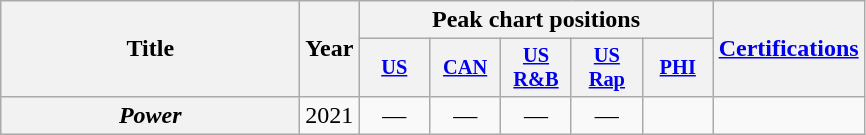<table class="wikitable plainrowheaders" style="text-align:center;">
<tr>
<th rowspan="2" scope="col" style="width:12em;">Title</th>
<th rowspan="2" scope="col" style="width:1em;">Year</th>
<th colspan="5" scope="col">Peak chart positions</th>
<th rowspan="2" scope="col"><a href='#'>Certifications</a></th>
</tr>
<tr>
<th scope="col" style="width:3em;font-size:85%;"><a href='#'>US</a><br></th>
<th scope="col" style="width:3em;font-size:85%;"><a href='#'>CAN</a><br></th>
<th scope="col" style="width:3em;font-size:85%;"><a href='#'>US<br>R&B</a><br></th>
<th scope="col" style="width:3em;font-size:85%;"><a href='#'>US<br>Rap</a><br></th>
<th scope="col" style="width:3em;font-size:85%;"><a href='#'>PHI</a><br></th>
</tr>
<tr>
<th scope="row"><em>Power</em></th>
<td>2021</td>
<td>—</td>
<td>—</td>
<td>—</td>
<td>—</td>
<td></td>
<td></td>
</tr>
</table>
